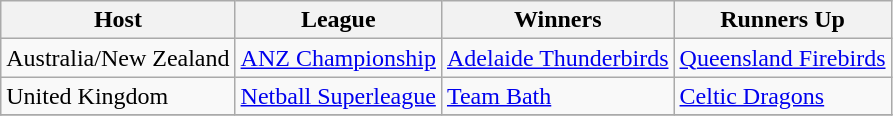<table class="wikitable collapsible">
<tr>
<th>Host</th>
<th>League</th>
<th>Winners</th>
<th>Runners Up</th>
</tr>
<tr>
<td>Australia/New Zealand</td>
<td><a href='#'>ANZ Championship</a></td>
<td><a href='#'>Adelaide Thunderbirds</a></td>
<td><a href='#'>Queensland Firebirds</a></td>
</tr>
<tr>
<td>United Kingdom</td>
<td><a href='#'>Netball Superleague</a></td>
<td><a href='#'>Team Bath</a></td>
<td><a href='#'>Celtic Dragons</a></td>
</tr>
<tr>
</tr>
</table>
